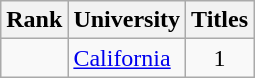<table class="wikitable sortable" style="text-align:center">
<tr>
<th>Rank</th>
<th>University</th>
<th>Titles</th>
</tr>
<tr>
<td></td>
<td align=left><a href='#'>California</a></td>
<td>1</td>
</tr>
</table>
